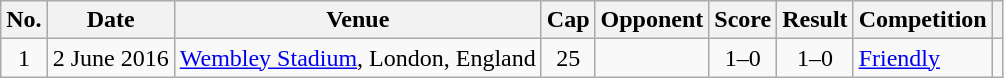<table class=wikitable>
<tr>
<th scope=col>No.</th>
<th scope=col>Date</th>
<th scope=col>Venue</th>
<th scope=col>Cap</th>
<th scope=col>Opponent</th>
<th scope=col>Score</th>
<th scope=col>Result</th>
<th scope=col>Competition</th>
<th scope=col></th>
</tr>
<tr>
<td align=center>1</td>
<td>2 June 2016</td>
<td><a href='#'>Wembley Stadium</a>, London, England</td>
<td align=center>25</td>
<td></td>
<td align=center>1–0</td>
<td align=center>1–0</td>
<td><a href='#'>Friendly</a></td>
<td align=center></td>
</tr>
</table>
